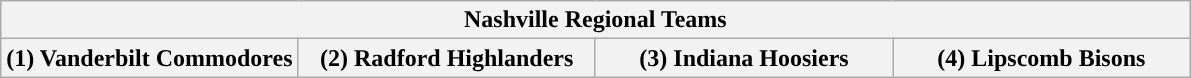<table class="wikitable">
<tr>
<th colspan="4">Nashville Regional Teams</th>
</tr>
<tr>
<th style="width: 25%; ">(1) Vanderbilt Commodores</th>
<th style="width: 25%; ">(2) Radford Highlanders</th>
<th style="width: 25%; ">(3) Indiana Hoosiers</th>
<th style="width: 25%; ">(4) Lipscomb Bisons</th>
</tr>
</table>
